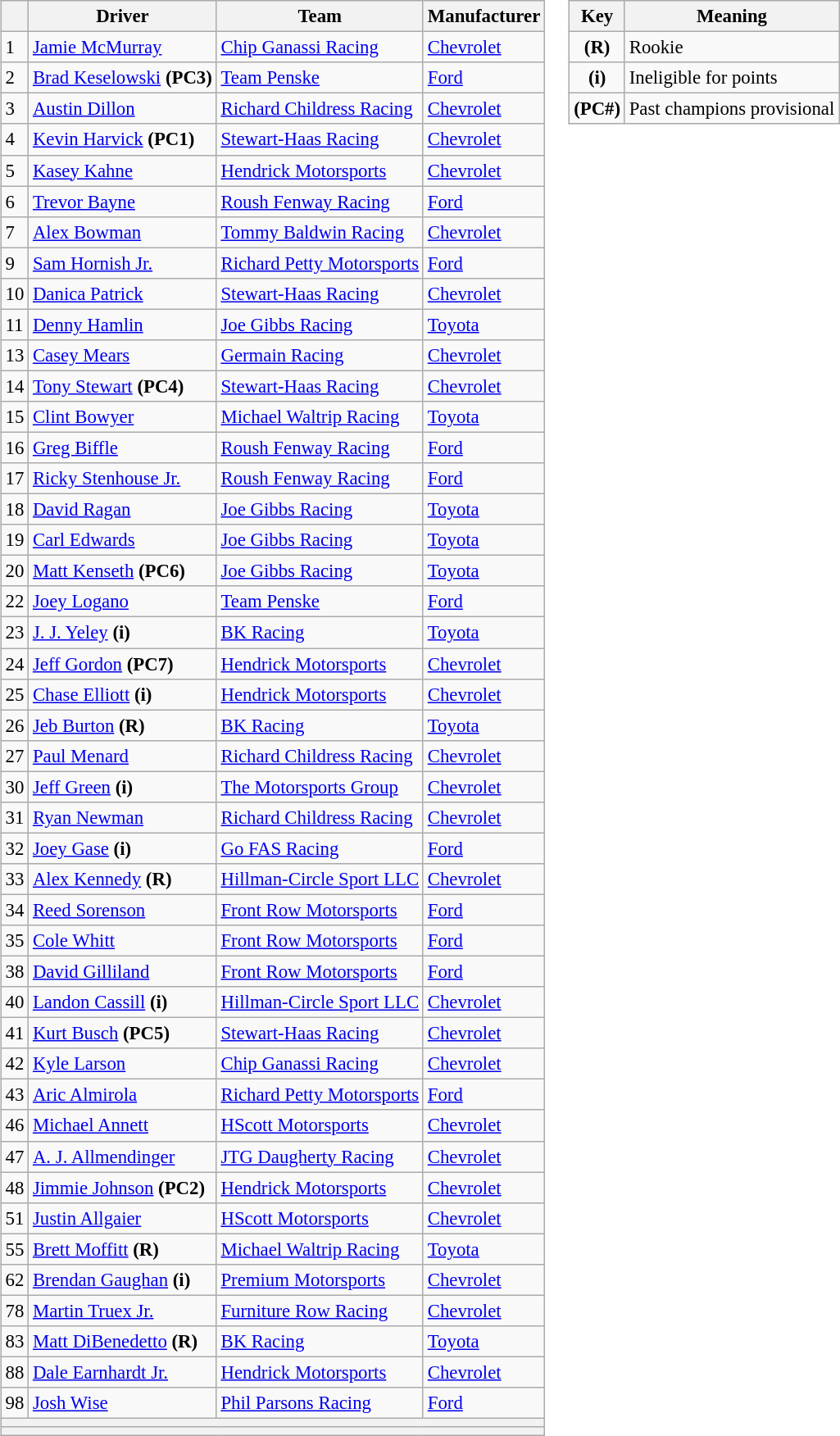<table>
<tr>
<td><br><table class="wikitable" style="font-size:95%">
<tr>
<th></th>
<th>Driver</th>
<th>Team</th>
<th>Manufacturer</th>
</tr>
<tr>
<td>1</td>
<td><a href='#'>Jamie McMurray</a></td>
<td><a href='#'>Chip Ganassi Racing</a></td>
<td><a href='#'>Chevrolet</a></td>
</tr>
<tr>
<td>2</td>
<td><a href='#'>Brad Keselowski</a> <strong>(PC3)</strong></td>
<td><a href='#'>Team Penske</a></td>
<td><a href='#'>Ford</a></td>
</tr>
<tr>
<td>3</td>
<td><a href='#'>Austin Dillon</a></td>
<td><a href='#'>Richard Childress Racing</a></td>
<td><a href='#'>Chevrolet</a></td>
</tr>
<tr>
<td>4</td>
<td><a href='#'>Kevin Harvick</a> <strong>(PC1)</strong></td>
<td><a href='#'>Stewart-Haas Racing</a></td>
<td><a href='#'>Chevrolet</a></td>
</tr>
<tr>
<td>5</td>
<td><a href='#'>Kasey Kahne</a></td>
<td><a href='#'>Hendrick Motorsports</a></td>
<td><a href='#'>Chevrolet</a></td>
</tr>
<tr>
<td>6</td>
<td><a href='#'>Trevor Bayne</a></td>
<td><a href='#'>Roush Fenway Racing</a></td>
<td><a href='#'>Ford</a></td>
</tr>
<tr>
<td>7</td>
<td><a href='#'>Alex Bowman</a></td>
<td><a href='#'>Tommy Baldwin Racing</a></td>
<td><a href='#'>Chevrolet</a></td>
</tr>
<tr>
<td>9</td>
<td><a href='#'>Sam Hornish Jr.</a></td>
<td><a href='#'>Richard Petty Motorsports</a></td>
<td><a href='#'>Ford</a></td>
</tr>
<tr>
<td>10</td>
<td><a href='#'>Danica Patrick</a></td>
<td><a href='#'>Stewart-Haas Racing</a></td>
<td><a href='#'>Chevrolet</a></td>
</tr>
<tr>
<td>11</td>
<td><a href='#'>Denny Hamlin</a></td>
<td><a href='#'>Joe Gibbs Racing</a></td>
<td><a href='#'>Toyota</a></td>
</tr>
<tr>
<td>13</td>
<td><a href='#'>Casey Mears</a></td>
<td><a href='#'>Germain Racing</a></td>
<td><a href='#'>Chevrolet</a></td>
</tr>
<tr>
<td>14</td>
<td><a href='#'>Tony Stewart</a> <strong>(PC4)</strong></td>
<td><a href='#'>Stewart-Haas Racing</a></td>
<td><a href='#'>Chevrolet</a></td>
</tr>
<tr>
<td>15</td>
<td><a href='#'>Clint Bowyer</a></td>
<td><a href='#'>Michael Waltrip Racing</a></td>
<td><a href='#'>Toyota</a></td>
</tr>
<tr>
<td>16</td>
<td><a href='#'>Greg Biffle</a></td>
<td><a href='#'>Roush Fenway Racing</a></td>
<td><a href='#'>Ford</a></td>
</tr>
<tr>
<td>17</td>
<td><a href='#'>Ricky Stenhouse Jr.</a></td>
<td><a href='#'>Roush Fenway Racing</a></td>
<td><a href='#'>Ford</a></td>
</tr>
<tr>
<td>18</td>
<td><a href='#'>David Ragan</a></td>
<td><a href='#'>Joe Gibbs Racing</a></td>
<td><a href='#'>Toyota</a></td>
</tr>
<tr>
<td>19</td>
<td><a href='#'>Carl Edwards</a></td>
<td><a href='#'>Joe Gibbs Racing</a></td>
<td><a href='#'>Toyota</a></td>
</tr>
<tr>
<td>20</td>
<td><a href='#'>Matt Kenseth</a> <strong>(PC6)</strong></td>
<td><a href='#'>Joe Gibbs Racing</a></td>
<td><a href='#'>Toyota</a></td>
</tr>
<tr>
<td>22</td>
<td><a href='#'>Joey Logano</a></td>
<td><a href='#'>Team Penske</a></td>
<td><a href='#'>Ford</a></td>
</tr>
<tr>
<td>23</td>
<td><a href='#'>J. J. Yeley</a> <strong>(i)</strong></td>
<td><a href='#'>BK Racing</a></td>
<td><a href='#'>Toyota</a></td>
</tr>
<tr>
<td>24</td>
<td><a href='#'>Jeff Gordon</a> <strong>(PC7)</strong></td>
<td><a href='#'>Hendrick Motorsports</a></td>
<td><a href='#'>Chevrolet</a></td>
</tr>
<tr>
<td>25</td>
<td><a href='#'>Chase Elliott</a> <strong>(i)</strong></td>
<td><a href='#'>Hendrick Motorsports</a></td>
<td><a href='#'>Chevrolet</a></td>
</tr>
<tr>
<td>26</td>
<td><a href='#'>Jeb Burton</a> <strong>(R)</strong></td>
<td><a href='#'>BK Racing</a></td>
<td><a href='#'>Toyota</a></td>
</tr>
<tr>
<td>27</td>
<td><a href='#'>Paul Menard</a></td>
<td><a href='#'>Richard Childress Racing</a></td>
<td><a href='#'>Chevrolet</a></td>
</tr>
<tr>
<td>30</td>
<td><a href='#'>Jeff Green</a> <strong>(i)</strong></td>
<td><a href='#'>The Motorsports Group</a></td>
<td><a href='#'>Chevrolet</a></td>
</tr>
<tr>
<td>31</td>
<td><a href='#'>Ryan Newman</a></td>
<td><a href='#'>Richard Childress Racing</a></td>
<td><a href='#'>Chevrolet</a></td>
</tr>
<tr>
<td>32</td>
<td><a href='#'>Joey Gase</a> <strong>(i)</strong></td>
<td><a href='#'>Go FAS Racing</a></td>
<td><a href='#'>Ford</a></td>
</tr>
<tr>
<td>33</td>
<td><a href='#'>Alex Kennedy</a> <strong>(R)</strong></td>
<td><a href='#'>Hillman-Circle Sport LLC</a></td>
<td><a href='#'>Chevrolet</a></td>
</tr>
<tr>
<td>34</td>
<td><a href='#'>Reed Sorenson</a></td>
<td><a href='#'>Front Row Motorsports</a></td>
<td><a href='#'>Ford</a></td>
</tr>
<tr>
<td>35</td>
<td><a href='#'>Cole Whitt</a></td>
<td><a href='#'>Front Row Motorsports</a></td>
<td><a href='#'>Ford</a></td>
</tr>
<tr>
<td>38</td>
<td><a href='#'>David Gilliland</a></td>
<td><a href='#'>Front Row Motorsports</a></td>
<td><a href='#'>Ford</a></td>
</tr>
<tr>
<td>40</td>
<td><a href='#'>Landon Cassill</a> <strong>(i)</strong></td>
<td><a href='#'>Hillman-Circle Sport LLC</a></td>
<td><a href='#'>Chevrolet</a></td>
</tr>
<tr>
<td>41</td>
<td><a href='#'>Kurt Busch</a> <strong>(PC5)</strong></td>
<td><a href='#'>Stewart-Haas Racing</a></td>
<td><a href='#'>Chevrolet</a></td>
</tr>
<tr>
<td>42</td>
<td><a href='#'>Kyle Larson</a></td>
<td><a href='#'>Chip Ganassi Racing</a></td>
<td><a href='#'>Chevrolet</a></td>
</tr>
<tr>
<td>43</td>
<td><a href='#'>Aric Almirola</a></td>
<td><a href='#'>Richard Petty Motorsports</a></td>
<td><a href='#'>Ford</a></td>
</tr>
<tr>
<td>46</td>
<td><a href='#'>Michael Annett</a></td>
<td><a href='#'>HScott Motorsports</a></td>
<td><a href='#'>Chevrolet</a></td>
</tr>
<tr>
<td>47</td>
<td><a href='#'>A. J. Allmendinger</a></td>
<td><a href='#'>JTG Daugherty Racing</a></td>
<td><a href='#'>Chevrolet</a></td>
</tr>
<tr>
<td>48</td>
<td><a href='#'>Jimmie Johnson</a> <strong>(PC2)</strong></td>
<td><a href='#'>Hendrick Motorsports</a></td>
<td><a href='#'>Chevrolet</a></td>
</tr>
<tr>
<td>51</td>
<td><a href='#'>Justin Allgaier</a></td>
<td><a href='#'>HScott Motorsports</a></td>
<td><a href='#'>Chevrolet</a></td>
</tr>
<tr>
<td>55</td>
<td><a href='#'>Brett Moffitt</a> <strong>(R)</strong></td>
<td><a href='#'>Michael Waltrip Racing</a></td>
<td><a href='#'>Toyota</a></td>
</tr>
<tr>
<td>62</td>
<td><a href='#'>Brendan Gaughan</a> <strong>(i)</strong></td>
<td><a href='#'>Premium Motorsports</a></td>
<td><a href='#'>Chevrolet</a></td>
</tr>
<tr>
<td>78</td>
<td><a href='#'>Martin Truex Jr.</a></td>
<td><a href='#'>Furniture Row Racing</a></td>
<td><a href='#'>Chevrolet</a></td>
</tr>
<tr>
<td>83</td>
<td><a href='#'>Matt DiBenedetto</a> <strong>(R)</strong></td>
<td><a href='#'>BK Racing</a></td>
<td><a href='#'>Toyota</a></td>
</tr>
<tr>
<td>88</td>
<td><a href='#'>Dale Earnhardt Jr.</a></td>
<td><a href='#'>Hendrick Motorsports</a></td>
<td><a href='#'>Chevrolet</a></td>
</tr>
<tr>
<td>98</td>
<td><a href='#'>Josh Wise</a></td>
<td><a href='#'>Phil Parsons Racing</a></td>
<td><a href='#'>Ford</a></td>
</tr>
<tr>
<th colspan="4"></th>
</tr>
<tr>
<th colspan="4"></th>
</tr>
</table>
</td>
<td valign="top"><br><table align="right" class="wikitable" style="font-size: 95%;">
<tr>
<th>Key</th>
<th>Meaning</th>
</tr>
<tr>
<td align="center"><strong>(R)</strong></td>
<td>Rookie</td>
</tr>
<tr>
<td align="center"><strong>(i)</strong></td>
<td>Ineligible for points</td>
</tr>
<tr>
<td align="center"><strong>(PC#)</strong></td>
<td>Past champions provisional</td>
</tr>
</table>
</td>
</tr>
</table>
